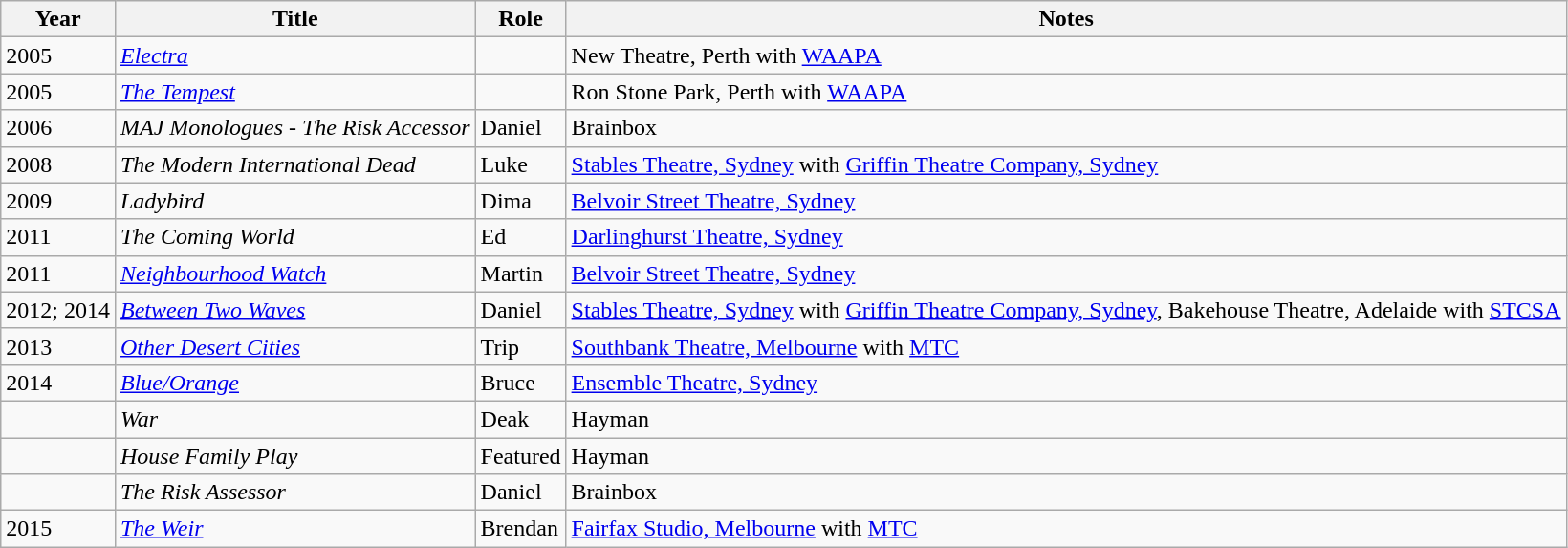<table class="wikitable plainrowheaders sortable">
<tr>
<th scope="col">Year</th>
<th scope="col">Title</th>
<th scope="col">Role</th>
<th class="unsortable">Notes</th>
</tr>
<tr>
<td>2005</td>
<td><em><a href='#'>Electra</a></em></td>
<td></td>
<td>New Theatre, Perth with <a href='#'>WAAPA</a></td>
</tr>
<tr>
<td>2005</td>
<td><em><a href='#'>The Tempest</a></em></td>
<td></td>
<td>Ron Stone Park, Perth with <a href='#'>WAAPA</a></td>
</tr>
<tr>
<td>2006</td>
<td><em>MAJ Monologues - The Risk Accessor</em></td>
<td>Daniel</td>
<td>Brainbox</td>
</tr>
<tr>
<td>2008</td>
<td><em>The Modern International Dead</em></td>
<td>Luke</td>
<td><a href='#'>Stables Theatre, Sydney</a> with <a href='#'>Griffin Theatre Company, Sydney</a></td>
</tr>
<tr>
<td>2009</td>
<td><em>Ladybird</em></td>
<td>Dima</td>
<td><a href='#'>Belvoir Street Theatre, Sydney</a></td>
</tr>
<tr>
<td>2011</td>
<td><em>The Coming World</em></td>
<td>Ed</td>
<td><a href='#'>Darlinghurst Theatre, Sydney</a></td>
</tr>
<tr>
<td>2011</td>
<td><em><a href='#'>Neighbourhood Watch</a></em></td>
<td>Martin</td>
<td><a href='#'>Belvoir Street Theatre, Sydney</a></td>
</tr>
<tr>
<td>2012; 2014</td>
<td><em><a href='#'>Between Two Waves</a></em></td>
<td>Daniel</td>
<td><a href='#'>Stables Theatre, Sydney</a> with <a href='#'>Griffin Theatre Company, Sydney</a>, Bakehouse Theatre, Adelaide with <a href='#'>STCSA</a></td>
</tr>
<tr>
<td>2013</td>
<td><em><a href='#'>Other Desert Cities</a></em></td>
<td>Trip</td>
<td><a href='#'>Southbank Theatre, Melbourne</a> with <a href='#'>MTC</a></td>
</tr>
<tr>
<td>2014</td>
<td><em><a href='#'>Blue/Orange</a></em></td>
<td>Bruce</td>
<td><a href='#'>Ensemble Theatre, Sydney</a></td>
</tr>
<tr>
<td></td>
<td><em>War</em></td>
<td>Deak</td>
<td>Hayman</td>
</tr>
<tr>
<td></td>
<td><em>House Family Play</em></td>
<td>Featured</td>
<td>Hayman</td>
</tr>
<tr>
<td></td>
<td><em>The Risk Assessor</em></td>
<td>Daniel</td>
<td>Brainbox</td>
</tr>
<tr>
<td>2015</td>
<td><em><a href='#'>The Weir</a></em></td>
<td>Brendan</td>
<td><a href='#'>Fairfax Studio, Melbourne</a> with <a href='#'>MTC</a></td>
</tr>
</table>
